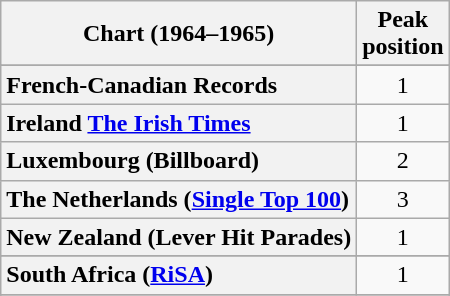<table class="wikitable plainrowheaders sortable" style="text-align:left">
<tr>
<th scope="col">Chart (1964–1965)</th>
<th scope="col">Peak<br>position</th>
</tr>
<tr>
</tr>
<tr>
</tr>
<tr>
</tr>
<tr>
</tr>
<tr>
<th scope="row" style="text-align:left;">French-Canadian Records</th>
<td style="text-align:center;">1</td>
</tr>
<tr>
<th scope="row" style="text-align:left;">Ireland <a href='#'>The Irish Times</a></th>
<td style="text-align:center;">1</td>
</tr>
<tr>
<th scope="row" style="text-align:left;">Luxembourg (Billboard)</th>
<td style="text-align:center;">2</td>
</tr>
<tr>
<th scope="row" style="text-align:left;">The Netherlands (<a href='#'>Single Top 100</a>)</th>
<td style="text-align:center;">3</td>
</tr>
<tr>
<th scope="row" style="text-align:left;">New Zealand (Lever Hit Parades)</th>
<td style="text-align:center;">1</td>
</tr>
<tr>
</tr>
<tr>
<th scope="row" style="text-align:left;">South Africa (<a href='#'>RiSA</a>)</th>
<td style="text-align:center;">1</td>
</tr>
<tr>
</tr>
<tr>
</tr>
<tr>
</tr>
</table>
